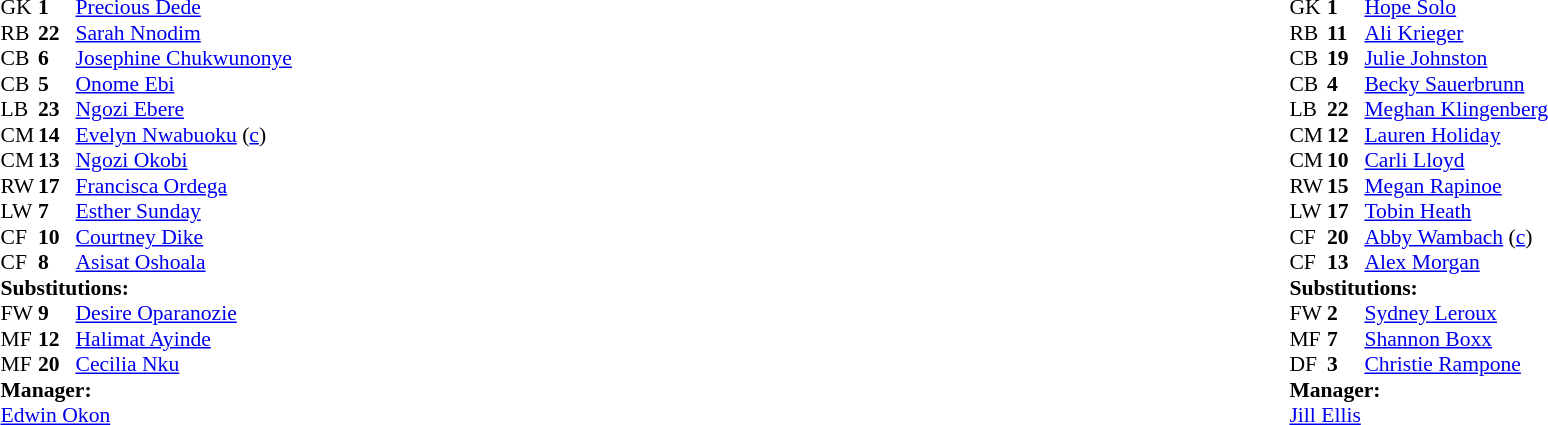<table width="100%">
<tr>
<td valign="top" width="50%"><br><table style="font-size: 90%" cellspacing="0" cellpadding="0">
<tr>
<th width="25"></th>
<th width="25"></th>
</tr>
<tr>
<td>GK</td>
<td><strong>1</strong></td>
<td><a href='#'>Precious Dede</a></td>
</tr>
<tr>
<td>RB</td>
<td><strong>22</strong></td>
<td><a href='#'>Sarah Nnodim</a></td>
<td></td>
</tr>
<tr>
<td>CB</td>
<td><strong>6</strong></td>
<td><a href='#'>Josephine Chukwunonye</a> </td>
<td></td>
</tr>
<tr>
<td>CB</td>
<td><strong>5</strong></td>
<td><a href='#'>Onome Ebi</a></td>
<td></td>
</tr>
<tr>
<td>LB</td>
<td><strong>23</strong></td>
<td><a href='#'>Ngozi Ebere</a></td>
</tr>
<tr>
<td>CM</td>
<td><strong>14</strong></td>
<td><a href='#'>Evelyn Nwabuoku</a> (<a href='#'>c</a>)</td>
</tr>
<tr>
<td>CM</td>
<td><strong>13</strong></td>
<td><a href='#'>Ngozi Okobi</a></td>
<td></td>
</tr>
<tr>
<td>RW</td>
<td><strong>17</strong></td>
<td><a href='#'>Francisca Ordega</a></td>
<td></td>
<td></td>
</tr>
<tr>
<td>LW</td>
<td><strong>7</strong></td>
<td><a href='#'>Esther Sunday</a></td>
<td></td>
<td></td>
</tr>
<tr>
<td>CF</td>
<td><strong>10</strong></td>
<td><a href='#'>Courtney Dike</a></td>
<td></td>
<td></td>
</tr>
<tr>
<td>CF</td>
<td><strong>8</strong></td>
<td><a href='#'>Asisat Oshoala</a></td>
</tr>
<tr>
<td colspan=3><strong>Substitutions:</strong></td>
</tr>
<tr>
<td>FW</td>
<td><strong>9</strong></td>
<td><a href='#'>Desire Oparanozie</a></td>
<td></td>
<td></td>
</tr>
<tr>
<td>MF</td>
<td><strong>12</strong></td>
<td><a href='#'>Halimat Ayinde</a></td>
<td></td>
<td></td>
</tr>
<tr>
<td>MF</td>
<td><strong>20</strong></td>
<td><a href='#'>Cecilia Nku</a></td>
<td></td>
<td></td>
</tr>
<tr>
<td colspan=3><strong>Manager:</strong></td>
</tr>
<tr>
<td colspan=3><a href='#'>Edwin Okon</a></td>
</tr>
</table>
</td>
<td valign="top"></td>
<td valign="top" width="50%"><br><table style="font-size: 90%" cellspacing="0" cellpadding="0" align="center">
<tr>
<th width=25></th>
<th width=25></th>
</tr>
<tr>
<td>GK</td>
<td><strong>1</strong></td>
<td><a href='#'>Hope Solo</a></td>
</tr>
<tr>
<td>RB</td>
<td><strong>11</strong></td>
<td><a href='#'>Ali Krieger</a></td>
</tr>
<tr>
<td>CB</td>
<td><strong>19</strong></td>
<td><a href='#'>Julie Johnston</a></td>
</tr>
<tr>
<td>CB</td>
<td><strong>4</strong></td>
<td><a href='#'>Becky Sauerbrunn</a></td>
</tr>
<tr>
<td>LB</td>
<td><strong>22</strong></td>
<td><a href='#'>Meghan Klingenberg</a></td>
</tr>
<tr>
<td>CM</td>
<td><strong>12</strong></td>
<td><a href='#'>Lauren Holiday</a></td>
</tr>
<tr>
<td>CM</td>
<td><strong>10</strong></td>
<td><a href='#'>Carli Lloyd</a></td>
</tr>
<tr>
<td>RW</td>
<td><strong>15</strong></td>
<td><a href='#'>Megan Rapinoe</a></td>
<td></td>
<td></td>
</tr>
<tr>
<td>LW</td>
<td><strong>17</strong></td>
<td><a href='#'>Tobin Heath</a></td>
<td></td>
<td></td>
</tr>
<tr>
<td>CF</td>
<td><strong>20</strong></td>
<td><a href='#'>Abby Wambach</a> (<a href='#'>c</a>)</td>
</tr>
<tr>
<td>CF</td>
<td><strong>13</strong></td>
<td><a href='#'>Alex Morgan</a></td>
<td></td>
<td></td>
</tr>
<tr>
<td colspan=3><strong>Substitutions:</strong></td>
</tr>
<tr>
<td>FW</td>
<td><strong>2</strong></td>
<td><a href='#'>Sydney Leroux</a></td>
<td></td>
<td></td>
</tr>
<tr>
<td>MF</td>
<td><strong>7</strong></td>
<td><a href='#'>Shannon Boxx</a></td>
<td></td>
<td></td>
</tr>
<tr>
<td>DF</td>
<td><strong>3</strong></td>
<td><a href='#'>Christie Rampone</a></td>
<td></td>
<td></td>
</tr>
<tr>
<td colspan=3><strong>Manager:</strong></td>
</tr>
<tr>
<td colspan=3><a href='#'>Jill Ellis</a></td>
</tr>
</table>
</td>
</tr>
</table>
